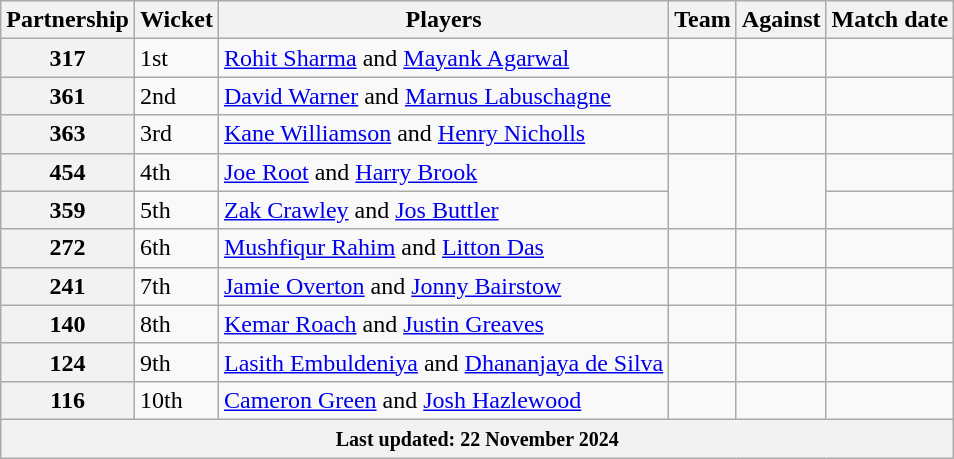<table class="wikitable sortable">
<tr>
<th>Partnership</th>
<th>Wicket</th>
<th>Players</th>
<th>Team</th>
<th>Against</th>
<th>Match date</th>
</tr>
<tr>
<th>317</th>
<td>1st</td>
<td><a href='#'>Rohit Sharma</a> and <a href='#'>Mayank Agarwal</a></td>
<td></td>
<td></td>
<td></td>
</tr>
<tr>
<th>361</th>
<td>2nd</td>
<td><a href='#'>David Warner</a> and <a href='#'>Marnus Labuschagne</a></td>
<td></td>
<td></td>
<td></td>
</tr>
<tr>
<th>363</th>
<td>3rd</td>
<td><a href='#'>Kane Williamson</a> and <a href='#'>Henry Nicholls</a></td>
<td></td>
<td></td>
<td></td>
</tr>
<tr>
<th>454</th>
<td>4th</td>
<td><a href='#'>Joe Root</a> and <a href='#'>Harry Brook</a></td>
<td rowspan=2></td>
<td rowspan=2></td>
<td></td>
</tr>
<tr>
<th>359</th>
<td>5th</td>
<td><a href='#'>Zak Crawley</a> and <a href='#'>Jos Buttler</a></td>
<td></td>
</tr>
<tr>
<th>272</th>
<td>6th</td>
<td><a href='#'>Mushfiqur Rahim</a> and <a href='#'>Litton Das</a></td>
<td></td>
<td></td>
<td></td>
</tr>
<tr>
<th>241</th>
<td>7th</td>
<td><a href='#'>Jamie Overton</a> and <a href='#'>Jonny Bairstow</a></td>
<td></td>
<td></td>
<td></td>
</tr>
<tr>
<th>140</th>
<td>8th</td>
<td><a href='#'>Kemar Roach</a> and <a href='#'>Justin Greaves</a></td>
<td></td>
<td></td>
<td></td>
</tr>
<tr>
<th>124</th>
<td>9th</td>
<td><a href='#'>Lasith Embuldeniya</a> and <a href='#'>Dhananjaya de Silva</a></td>
<td></td>
<td></td>
<td></td>
</tr>
<tr>
<th>116</th>
<td>10th</td>
<td><a href='#'>Cameron Green</a> and <a href='#'>Josh Hazlewood</a></td>
<td></td>
<td></td>
<td></td>
</tr>
<tr class="sortbottom">
<th colspan="6"><small> Last updated: 22 November 2024</small></th>
</tr>
</table>
